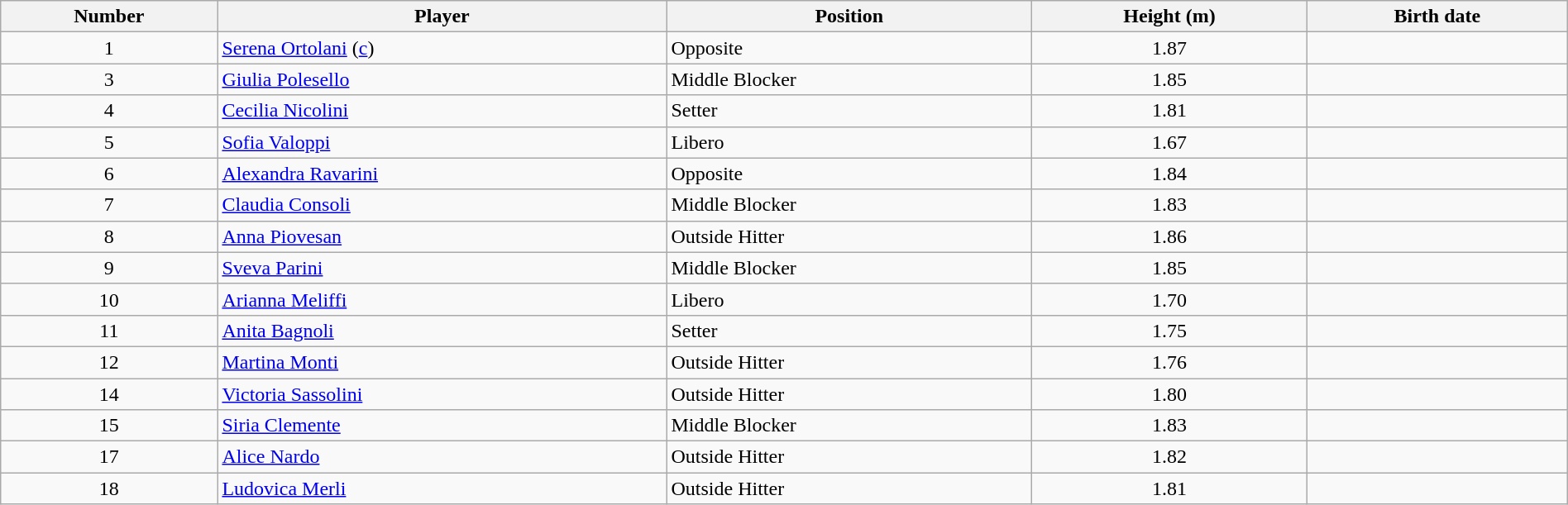<table class="wikitable" style="width:100%;">
<tr>
<th>Number</th>
<th>Player</th>
<th>Position</th>
<th>Height (m)</th>
<th>Birth date</th>
</tr>
<tr>
<td align=center>1</td>
<td> <a href='#'>Serena Ortolani</a> (<a href='#'>c</a>)</td>
<td>Opposite</td>
<td align=center>1.87</td>
<td></td>
</tr>
<tr>
<td align=center>3</td>
<td> <a href='#'>Giulia Polesello</a></td>
<td>Middle Blocker</td>
<td align=center>1.85</td>
<td></td>
</tr>
<tr>
<td align=center>4</td>
<td> <a href='#'>Cecilia Nicolini</a></td>
<td>Setter</td>
<td align=center>1.81</td>
<td></td>
</tr>
<tr>
<td align=center>5</td>
<td> <a href='#'>Sofia Valoppi</a></td>
<td>Libero</td>
<td align=center>1.67</td>
<td></td>
</tr>
<tr>
<td align=center>6</td>
<td> <a href='#'>Alexandra Ravarini</a></td>
<td>Opposite</td>
<td align=center>1.84</td>
<td></td>
</tr>
<tr>
<td align=center>7</td>
<td> <a href='#'>Claudia Consoli</a></td>
<td>Middle Blocker</td>
<td align=center>1.83</td>
<td></td>
</tr>
<tr>
<td align=center>8</td>
<td> <a href='#'>Anna Piovesan</a></td>
<td>Outside Hitter</td>
<td align=center>1.86</td>
<td></td>
</tr>
<tr>
<td align=center>9</td>
<td> <a href='#'>Sveva Parini</a></td>
<td>Middle Blocker</td>
<td align=center>1.85</td>
<td></td>
</tr>
<tr>
<td align=center>10</td>
<td> <a href='#'>Arianna Meliffi</a></td>
<td>Libero</td>
<td align=center>1.70</td>
<td></td>
</tr>
<tr>
<td align=center>11</td>
<td> <a href='#'>Anita Bagnoli</a></td>
<td>Setter</td>
<td align=center>1.75</td>
<td></td>
</tr>
<tr>
<td align=center>12</td>
<td> <a href='#'>Martina Monti</a></td>
<td>Outside Hitter</td>
<td align=center>1.76</td>
<td></td>
</tr>
<tr>
<td align=center>14</td>
<td> <a href='#'>Victoria Sassolini</a></td>
<td>Outside Hitter</td>
<td align=center>1.80</td>
<td></td>
</tr>
<tr>
<td align=center>15</td>
<td> <a href='#'>Siria Clemente</a></td>
<td>Middle Blocker</td>
<td align=center>1.83</td>
<td></td>
</tr>
<tr>
<td align=center>17</td>
<td> <a href='#'>Alice Nardo</a></td>
<td>Outside Hitter</td>
<td align=center>1.82</td>
<td></td>
</tr>
<tr>
<td align=center>18</td>
<td> <a href='#'>Ludovica Merli</a></td>
<td>Outside Hitter</td>
<td align=center>1.81</td>
<td></td>
</tr>
</table>
